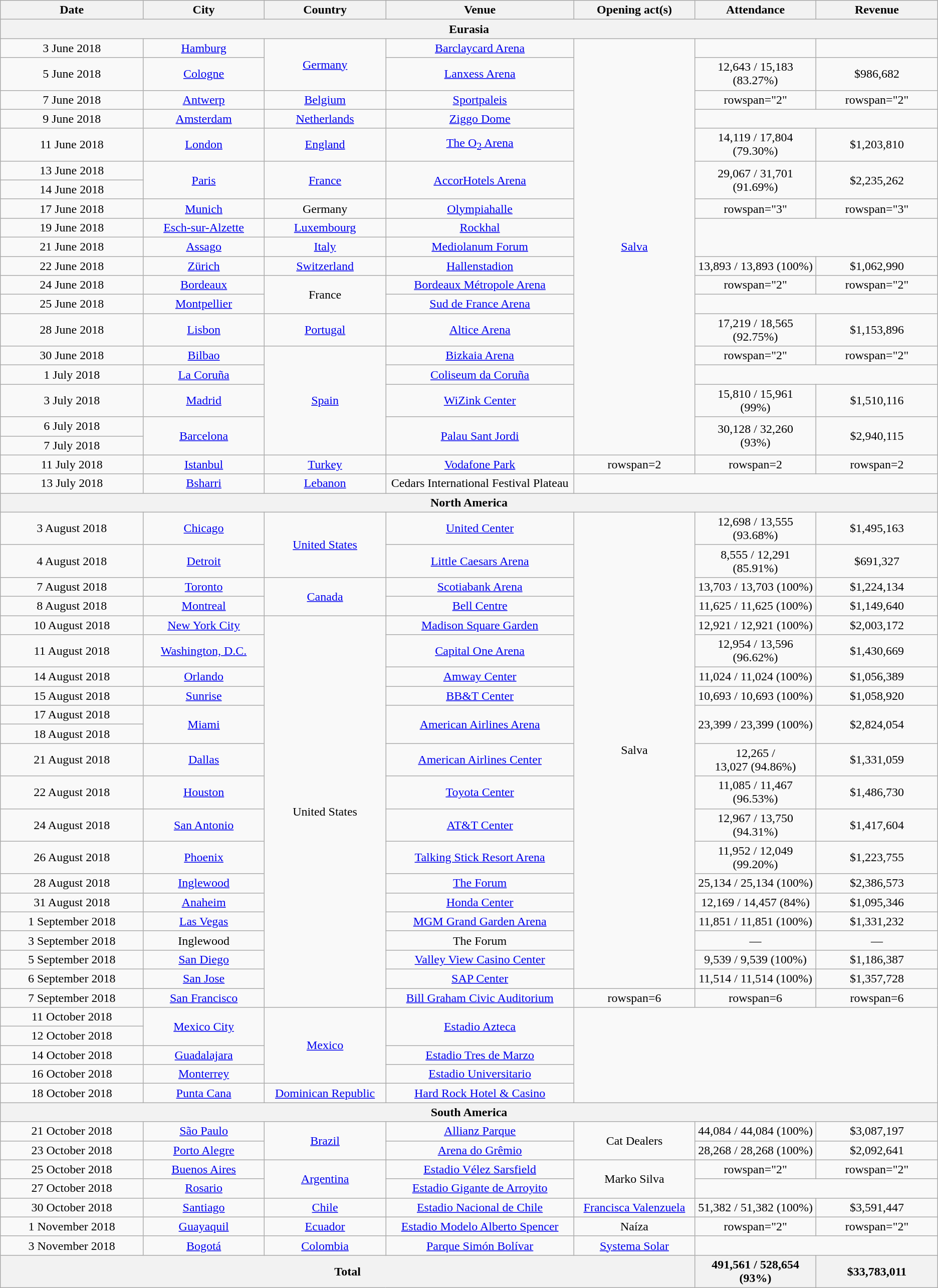<table class="wikitable plainrowheaders" style="text-align:center;">
<tr>
<th scope="col" style="width:12em;">Date</th>
<th scope="col" style="width:10em;">City</th>
<th scope="col" style="width:10em;">Country</th>
<th scope="col" style="width:16em;">Venue</th>
<th scope="col" style="width:10em;">Opening act(s)</th>
<th scope="col" style="width:10em;">Attendance</th>
<th scope="col" style="width:10em;">Revenue</th>
</tr>
<tr>
<th colspan="7">Eurasia</th>
</tr>
<tr>
<td>3 June 2018</td>
<td><a href='#'>Hamburg</a></td>
<td rowspan="2"><a href='#'>Germany</a></td>
<td><a href='#'>Barclaycard Arena</a></td>
<td rowspan="19"><a href='#'>Salva</a></td>
<td></td>
<td></td>
</tr>
<tr>
<td>5 June 2018</td>
<td><a href='#'>Cologne</a></td>
<td><a href='#'>Lanxess Arena</a></td>
<td>12,643 / 15,183<br>(83.27%)</td>
<td>$986,682</td>
</tr>
<tr>
<td>7 June 2018</td>
<td><a href='#'>Antwerp</a></td>
<td><a href='#'>Belgium</a></td>
<td><a href='#'>Sportpaleis</a></td>
<td>rowspan="2" </td>
<td>rowspan="2" </td>
</tr>
<tr>
<td>9 June 2018</td>
<td><a href='#'>Amsterdam</a></td>
<td><a href='#'>Netherlands</a></td>
<td><a href='#'>Ziggo Dome</a></td>
</tr>
<tr>
<td>11 June 2018</td>
<td><a href='#'>London</a></td>
<td><a href='#'>England</a></td>
<td><a href='#'>The O<sub>2</sub> Arena</a></td>
<td>14,119 / 17,804<br>(79.30%)</td>
<td>$1,203,810</td>
</tr>
<tr>
<td>13 June 2018</td>
<td rowspan="2"><a href='#'>Paris</a></td>
<td rowspan="2"><a href='#'>France</a></td>
<td rowspan="2"><a href='#'>AccorHotels Arena</a></td>
<td rowspan="2">29,067 / 31,701<br>(91.69%)</td>
<td rowspan="2">$2,235,262</td>
</tr>
<tr>
<td>14 June 2018</td>
</tr>
<tr>
<td>17 June 2018</td>
<td><a href='#'>Munich</a></td>
<td>Germany</td>
<td><a href='#'>Olympiahalle</a></td>
<td>rowspan="3" </td>
<td>rowspan="3" </td>
</tr>
<tr>
<td>19 June 2018</td>
<td><a href='#'>Esch-sur-Alzette</a></td>
<td><a href='#'>Luxembourg</a></td>
<td><a href='#'>Rockhal</a></td>
</tr>
<tr>
<td>21 June 2018</td>
<td><a href='#'>Assago</a></td>
<td><a href='#'>Italy</a></td>
<td><a href='#'>Mediolanum Forum</a></td>
</tr>
<tr>
<td>22 June 2018</td>
<td><a href='#'>Zürich</a></td>
<td><a href='#'>Switzerland</a></td>
<td><a href='#'>Hallenstadion</a></td>
<td>13,893 / 13,893 (100%)</td>
<td>$1,062,990</td>
</tr>
<tr>
<td>24 June 2018</td>
<td><a href='#'>Bordeaux</a></td>
<td rowspan="2">France</td>
<td><a href='#'>Bordeaux Métropole Arena</a></td>
<td>rowspan="2" </td>
<td>rowspan="2" </td>
</tr>
<tr>
<td>25 June 2018</td>
<td><a href='#'>Montpellier</a></td>
<td><a href='#'>Sud de France Arena</a></td>
</tr>
<tr>
<td>28 June 2018</td>
<td><a href='#'>Lisbon</a></td>
<td><a href='#'>Portugal</a></td>
<td><a href='#'>Altice Arena</a></td>
<td>17,219 / 18,565<br>(92.75%)</td>
<td>$1,153,896</td>
</tr>
<tr>
<td>30 June 2018</td>
<td><a href='#'>Bilbao</a></td>
<td rowspan="5"><a href='#'>Spain</a></td>
<td><a href='#'>Bizkaia Arena</a></td>
<td>rowspan="2" </td>
<td>rowspan="2" </td>
</tr>
<tr>
<td>1 July 2018</td>
<td><a href='#'>La Coruña</a></td>
<td><a href='#'>Coliseum da Coruña</a></td>
</tr>
<tr>
<td>3 July 2018</td>
<td><a href='#'>Madrid</a></td>
<td><a href='#'>WiZink Center</a></td>
<td>15,810 / 15,961<br>(99%)</td>
<td>$1,510,116</td>
</tr>
<tr>
<td>6 July 2018</td>
<td rowspan="2"><a href='#'>Barcelona</a></td>
<td rowspan="2"><a href='#'>Palau Sant Jordi</a></td>
<td rowspan="2">30,128 / 32,260<br>(93%)</td>
<td rowspan="2">$2,940,115</td>
</tr>
<tr>
<td>7 July 2018</td>
</tr>
<tr>
<td>11 July 2018</td>
<td><a href='#'>Istanbul</a></td>
<td><a href='#'>Turkey</a></td>
<td><a href='#'>Vodafone Park</a></td>
<td>rowspan=2 </td>
<td>rowspan=2 </td>
<td>rowspan=2 </td>
</tr>
<tr>
<td>13 July 2018</td>
<td><a href='#'>Bsharri</a></td>
<td><a href='#'>Lebanon</a></td>
<td>Cedars International Festival Plateau</td>
</tr>
<tr>
<th colspan="7">North America</th>
</tr>
<tr>
<td>3 August 2018</td>
<td><a href='#'>Chicago</a></td>
<td rowspan="2"><a href='#'>United States</a></td>
<td><a href='#'>United Center</a></td>
<td rowspan="20">Salva</td>
<td>12,698 / 13,555 (93.68%)</td>
<td>$1,495,163</td>
</tr>
<tr>
<td>4 August 2018</td>
<td><a href='#'>Detroit</a></td>
<td><a href='#'>Little Caesars Arena</a></td>
<td>8,555 / 12,291 (85.91%)</td>
<td>$691,327</td>
</tr>
<tr>
<td>7 August 2018</td>
<td><a href='#'>Toronto</a></td>
<td rowspan="2"><a href='#'>Canada</a></td>
<td><a href='#'>Scotiabank Arena</a></td>
<td>13,703 / 13,703 (100%)</td>
<td>$1,224,134</td>
</tr>
<tr>
<td>8 August 2018</td>
<td><a href='#'>Montreal</a></td>
<td><a href='#'>Bell Centre</a></td>
<td>11,625 / 11,625 (100%)</td>
<td>$1,149,640</td>
</tr>
<tr>
<td>10 August 2018</td>
<td><a href='#'>New York City</a></td>
<td rowspan="17">United States</td>
<td><a href='#'>Madison Square Garden</a></td>
<td>12,921 / 12,921 (100%)</td>
<td>$2,003,172</td>
</tr>
<tr>
<td>11 August 2018</td>
<td><a href='#'>Washington, D.C.</a></td>
<td><a href='#'>Capital One Arena</a></td>
<td>12,954 / 13,596 (96.62%)</td>
<td>$1,430,669</td>
</tr>
<tr>
<td>14 August 2018</td>
<td><a href='#'>Orlando</a></td>
<td><a href='#'>Amway Center</a></td>
<td>11,024 / 11,024 (100%)</td>
<td>$1,056,389</td>
</tr>
<tr>
<td>15 August 2018</td>
<td><a href='#'>Sunrise</a></td>
<td><a href='#'>BB&T Center</a></td>
<td>10,693 / 10,693 (100%)</td>
<td>$1,058,920</td>
</tr>
<tr>
<td>17 August 2018</td>
<td rowspan="2"><a href='#'>Miami</a></td>
<td rowspan="2"><a href='#'>American Airlines Arena</a></td>
<td rowspan="2">23,399 / 23,399 (100%)</td>
<td rowspan="2">$2,824,054</td>
</tr>
<tr>
<td>18 August 2018</td>
</tr>
<tr>
<td>21 August 2018</td>
<td><a href='#'>Dallas</a></td>
<td><a href='#'>American Airlines Center</a></td>
<td>12,265 /<br>13,027 (94.86%)</td>
<td>$1,331,059</td>
</tr>
<tr>
<td>22 August 2018</td>
<td><a href='#'>Houston</a></td>
<td><a href='#'>Toyota Center</a></td>
<td>11,085 / 11,467 (96.53%)</td>
<td>$1,486,730</td>
</tr>
<tr>
<td>24 August 2018</td>
<td><a href='#'>San Antonio</a></td>
<td><a href='#'>AT&T Center</a></td>
<td>12,967 / 13,750 (94.31%)</td>
<td>$1,417,604</td>
</tr>
<tr>
<td>26 August 2018</td>
<td><a href='#'>Phoenix</a></td>
<td><a href='#'>Talking Stick Resort Arena</a></td>
<td>11,952 / 12,049 (99.20%)</td>
<td>$1,223,755</td>
</tr>
<tr>
<td>28 August 2018</td>
<td><a href='#'>Inglewood</a></td>
<td><a href='#'>The Forum</a></td>
<td>25,134 / 25,134 (100%)</td>
<td>$2,386,573</td>
</tr>
<tr>
<td>31 August 2018</td>
<td><a href='#'>Anaheim</a></td>
<td><a href='#'>Honda Center</a></td>
<td>12,169 / 14,457 (84%)</td>
<td>$1,095,346</td>
</tr>
<tr>
<td>1 September 2018</td>
<td><a href='#'>Las Vegas</a></td>
<td><a href='#'>MGM Grand Garden Arena</a></td>
<td>11,851 / 11,851 (100%)</td>
<td>$1,331,232</td>
</tr>
<tr>
<td>3 September 2018</td>
<td>Inglewood</td>
<td>The Forum</td>
<td>—</td>
<td>—</td>
</tr>
<tr>
<td>5 September 2018</td>
<td><a href='#'>San Diego</a></td>
<td><a href='#'>Valley View Casino Center</a></td>
<td>9,539 / 9,539 (100%)</td>
<td>$1,186,387</td>
</tr>
<tr>
<td>6 September 2018</td>
<td><a href='#'>San Jose</a></td>
<td><a href='#'>SAP Center</a></td>
<td>11,514 / 11,514 (100%)</td>
<td>$1,357,728</td>
</tr>
<tr>
<td>7 September 2018</td>
<td><a href='#'>San Francisco</a></td>
<td><a href='#'>Bill Graham Civic Auditorium</a></td>
<td>rowspan=6 </td>
<td>rowspan=6 </td>
<td>rowspan=6 </td>
</tr>
<tr>
<td>11 October 2018</td>
<td rowspan="2"><a href='#'>Mexico City</a></td>
<td rowspan="4"><a href='#'>Mexico</a></td>
<td rowspan="2"><a href='#'>Estadio Azteca</a></td>
</tr>
<tr>
<td>12 October 2018</td>
</tr>
<tr>
<td>14 October 2018</td>
<td><a href='#'>Guadalajara</a></td>
<td><a href='#'>Estadio Tres de Marzo</a></td>
</tr>
<tr>
<td>16 October 2018</td>
<td><a href='#'>Monterrey</a></td>
<td><a href='#'>Estadio Universitario</a></td>
</tr>
<tr>
<td>18 October 2018</td>
<td><a href='#'>Punta Cana</a></td>
<td><a href='#'>Dominican Republic</a></td>
<td><a href='#'>Hard Rock Hotel & Casino</a></td>
</tr>
<tr>
<th colspan="7">South America</th>
</tr>
<tr>
<td>21 October 2018</td>
<td><a href='#'>São Paulo</a></td>
<td rowspan="2"><a href='#'>Brazil</a></td>
<td><a href='#'>Allianz Parque</a></td>
<td rowspan="2">Cat Dealers</td>
<td>44,084 / 44,084 (100%)</td>
<td>$3,087,197</td>
</tr>
<tr>
<td>23 October 2018</td>
<td><a href='#'>Porto Alegre</a></td>
<td><a href='#'>Arena do Grêmio</a></td>
<td>28,268 / 28,268 (100%)</td>
<td>$2,092,641</td>
</tr>
<tr>
<td>25 October 2018</td>
<td><a href='#'>Buenos Aires</a></td>
<td rowspan="2"><a href='#'>Argentina</a></td>
<td><a href='#'>Estadio Vélez Sarsfield</a></td>
<td rowspan="2">Marko Silva</td>
<td>rowspan="2" </td>
<td>rowspan="2" </td>
</tr>
<tr>
<td>27 October 2018</td>
<td><a href='#'>Rosario</a></td>
<td><a href='#'>Estadio Gigante de Arroyito</a></td>
</tr>
<tr>
<td>30 October 2018</td>
<td><a href='#'>Santiago</a></td>
<td><a href='#'>Chile</a></td>
<td><a href='#'>Estadio Nacional de Chile</a></td>
<td><a href='#'>Francisca Valenzuela</a></td>
<td>51,382 / 51,382 (100%)</td>
<td>$3,591,447</td>
</tr>
<tr>
<td>1 November 2018</td>
<td><a href='#'>Guayaquil</a></td>
<td><a href='#'>Ecuador</a></td>
<td><a href='#'>Estadio Modelo Alberto Spencer</a></td>
<td>Naíza</td>
<td>rowspan="2" </td>
<td>rowspan="2" </td>
</tr>
<tr>
<td>3 November 2018</td>
<td><a href='#'>Bogotá</a></td>
<td><a href='#'>Colombia</a></td>
<td><a href='#'>Parque Simón Bolívar</a></td>
<td><a href='#'>Systema Solar</a></td>
</tr>
<tr>
<th colspan="5">Total</th>
<th>491,561 / 528,654 (93%)</th>
<th>$33,783,011</th>
</tr>
</table>
